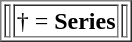<table style="float: right;" border="1">
<tr>
<td></td>
<td rowspan="2">† = <strong>Series</strong></td>
<td></td>
</tr>
</table>
